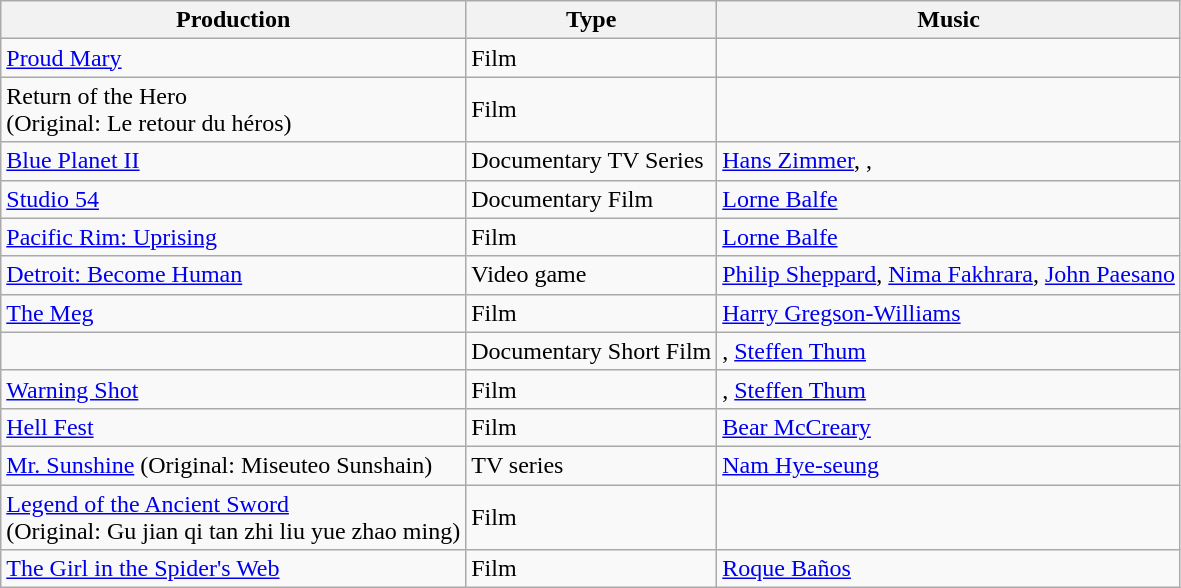<table class="wikitable sortable mw-collapsible">
<tr>
<th>Production</th>
<th>Type</th>
<th>Music</th>
</tr>
<tr>
<td><a href='#'>Proud Mary</a></td>
<td>Film</td>
<td></td>
</tr>
<tr>
<td>Return of the Hero<br>(Original: Le retour du héros)</td>
<td>Film</td>
<td></td>
</tr>
<tr>
<td><a href='#'>Blue Planet II</a></td>
<td>Documentary TV Series</td>
<td><a href='#'>Hans Zimmer</a>, , </td>
</tr>
<tr>
<td><a href='#'>Studio 54</a></td>
<td>Documentary Film</td>
<td><a href='#'>Lorne Balfe</a></td>
</tr>
<tr>
<td><a href='#'>Pacific Rim: Uprising</a></td>
<td>Film</td>
<td><a href='#'>Lorne Balfe</a></td>
</tr>
<tr>
<td><a href='#'>Detroit: Become Human</a></td>
<td>Video game</td>
<td><a href='#'>Philip Sheppard</a>, <a href='#'>Nima Fakhrara</a>, <a href='#'>John Paesano</a></td>
</tr>
<tr>
<td><a href='#'>The Meg</a></td>
<td>Film</td>
<td><a href='#'>Harry Gregson-Williams</a></td>
</tr>
<tr>
<td></td>
<td>Documentary Short Film</td>
<td>, <a href='#'>Steffen Thum</a></td>
</tr>
<tr>
<td><a href='#'>Warning Shot</a></td>
<td>Film</td>
<td>, <a href='#'>Steffen Thum</a></td>
</tr>
<tr>
<td><a href='#'>Hell Fest</a></td>
<td>Film</td>
<td><a href='#'>Bear McCreary</a></td>
</tr>
<tr>
<td><a href='#'>Mr. Sunshine</a> (Original: Miseuteo Sunshain)</td>
<td>TV series</td>
<td><a href='#'>Nam Hye-seung</a></td>
</tr>
<tr>
<td><a href='#'>Legend of the Ancient Sword</a><br>(Original: Gu jian qi tan zhi liu yue zhao ming)</td>
<td>Film</td>
<td></td>
</tr>
<tr>
<td><a href='#'>The Girl in the Spider's Web</a></td>
<td>Film</td>
<td><a href='#'>Roque Baños</a></td>
</tr>
</table>
